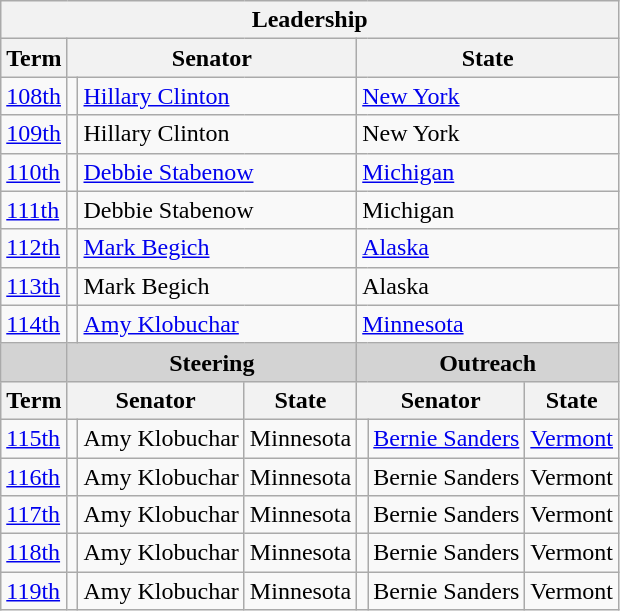<table class=wikitable>
<tr>
<th colspan=7>Leadership</th>
</tr>
<tr>
<th>Term</th>
<th colspan=3>Senator</th>
<th colspan=3>State</th>
</tr>
<tr>
<td><a href='#'>108th</a></td>
<td></td>
<td colspan=2><a href='#'>Hillary Clinton</a></td>
<td colspan=3><a href='#'>New York</a></td>
</tr>
<tr>
<td><a href='#'>109th</a></td>
<td></td>
<td colspan=2>Hillary Clinton</td>
<td colspan=3>New York</td>
</tr>
<tr>
<td><a href='#'>110th</a></td>
<td></td>
<td colspan=2><a href='#'>Debbie Stabenow</a></td>
<td colspan=3><a href='#'>Michigan</a></td>
</tr>
<tr>
<td><a href='#'>111th</a></td>
<td></td>
<td colspan=2>Debbie Stabenow</td>
<td colspan=3>Michigan</td>
</tr>
<tr>
<td><a href='#'>112th</a></td>
<td></td>
<td colspan=2><a href='#'>Mark Begich</a></td>
<td colspan=3><a href='#'>Alaska</a></td>
</tr>
<tr>
<td><a href='#'>113th</a></td>
<td></td>
<td colspan=2>Mark Begich</td>
<td colspan=3>Alaska</td>
</tr>
<tr>
<td><a href='#'>114th</a></td>
<td></td>
<td colspan=2><a href='#'>Amy Klobuchar</a></td>
<td colspan=3><a href='#'>Minnesota</a></td>
</tr>
<tr style="background:lightgray;text-align:center;">
<td></td>
<td colspan=3><strong>Steering</strong></td>
<td colspan=3><strong>Outreach</strong></td>
</tr>
<tr>
<th>Term</th>
<th colspan=2>Senator</th>
<th>State</th>
<th colspan=2>Senator</th>
<th>State</th>
</tr>
<tr>
<td><a href='#'>115th</a></td>
<td></td>
<td>Amy Klobuchar</td>
<td>Minnesota</td>
<td></td>
<td><a href='#'>Bernie Sanders</a></td>
<td><a href='#'>Vermont</a></td>
</tr>
<tr>
<td><a href='#'>116th</a></td>
<td></td>
<td>Amy Klobuchar</td>
<td>Minnesota</td>
<td></td>
<td>Bernie Sanders</td>
<td>Vermont</td>
</tr>
<tr>
<td><a href='#'>117th</a></td>
<td></td>
<td>Amy Klobuchar</td>
<td>Minnesota</td>
<td></td>
<td>Bernie Sanders </td>
<td>Vermont</td>
</tr>
<tr>
<td><a href='#'>118th</a></td>
<td></td>
<td>Amy Klobuchar</td>
<td>Minnesota</td>
<td></td>
<td>Bernie Sanders</td>
<td>Vermont</td>
</tr>
<tr>
<td><a href='#'>119th</a></td>
<td></td>
<td>Amy Klobuchar</td>
<td>Minnesota</td>
<td></td>
<td>Bernie Sanders</td>
<td>Vermont</td>
</tr>
</table>
